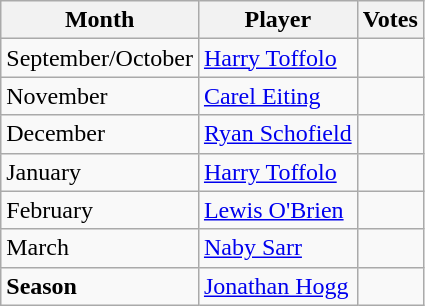<table class="wikitable" style="text-align:left">
<tr>
<th>Month</th>
<th>Player</th>
<th>Votes</th>
</tr>
<tr>
<td>September/October</td>
<td> <a href='#'>Harry Toffolo</a></td>
<td></td>
</tr>
<tr>
<td>November</td>
<td> <a href='#'>Carel Eiting</a></td>
<td></td>
</tr>
<tr>
<td>December</td>
<td> <a href='#'>Ryan Schofield</a></td>
<td></td>
</tr>
<tr>
<td>January</td>
<td> <a href='#'>Harry Toffolo</a></td>
<td></td>
</tr>
<tr>
<td>February</td>
<td> <a href='#'>Lewis O'Brien</a></td>
<td></td>
</tr>
<tr>
<td>March</td>
<td> <a href='#'>Naby Sarr</a></td>
<td></td>
</tr>
<tr>
<td><strong>Season</strong></td>
<td> <a href='#'>Jonathan Hogg</a></td>
<td></td>
</tr>
</table>
